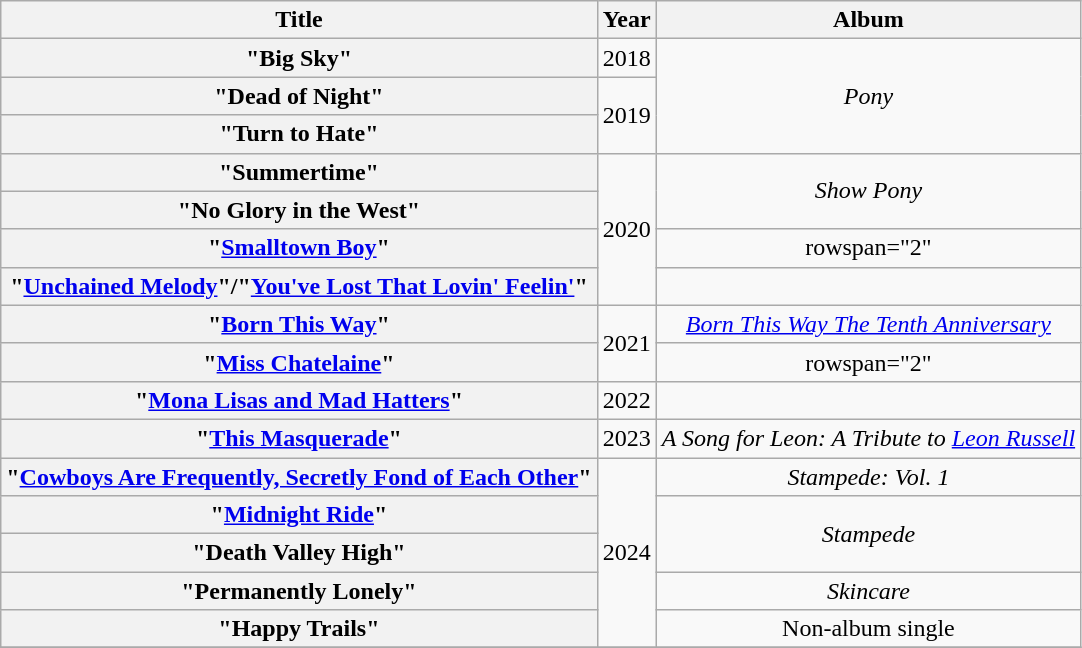<table class="wikitable plainrowheaders" style="text-align:center;">
<tr>
<th scope="col">Title</th>
<th scope="col">Year</th>
<th scope="col">Album</th>
</tr>
<tr>
<th scope = "row">"Big Sky"</th>
<td>2018</td>
<td rowspan = "3"><em>Pony</em></td>
</tr>
<tr>
<th scope = "row">"Dead of Night"</th>
<td rowspan="2">2019</td>
</tr>
<tr>
<th scope = "row">"Turn to Hate"</th>
</tr>
<tr>
<th scope = "row">"Summertime"</th>
<td rowspan = "4">2020</td>
<td rowspan = "2"><em>Show Pony</em></td>
</tr>
<tr>
<th scope = "row">"No Glory in the West"</th>
</tr>
<tr>
<th scope = "row">"<a href='#'>Smalltown Boy</a>"<br></th>
<td>rowspan="2" </td>
</tr>
<tr>
<th scope = "row">"<a href='#'>Unchained Melody</a>"/"<a href='#'>You've Lost That Lovin' Feelin'</a>"<br></th>
</tr>
<tr>
<th scope = "row">"<a href='#'>Born This Way</a>"<br></th>
<td rowspan="2">2021</td>
<td><em><a href='#'>Born This Way The Tenth Anniversary</a></em></td>
</tr>
<tr>
<th scope = "row">"<a href='#'>Miss Chatelaine</a>" </th>
<td>rowspan="2" </td>
</tr>
<tr>
<th scope="row">"<a href='#'>Mona Lisas and Mad Hatters</a>"</th>
<td>2022</td>
</tr>
<tr>
<th scope="row">"<a href='#'>This Masquerade</a>"</th>
<td>2023</td>
<td><em>A Song for Leon: A Tribute to <a href='#'>Leon Russell</a></em></td>
</tr>
<tr>
<th scope="row">"<a href='#'>Cowboys Are Frequently, Secretly Fond of Each Other</a>" </th>
<td rowspan="5">2024</td>
<td><em>Stampede: Vol. 1</em></td>
</tr>
<tr>
<th scope="row">"<a href='#'>Midnight Ride</a>" </th>
<td rowspan="2"><em>Stampede</em></td>
</tr>
<tr>
<th scope="row">"Death Valley High" </th>
</tr>
<tr>
<th scope="row">"Permanently Lonely"</th>
<td><em>Skincare</em></td>
</tr>
<tr>
<th scope="row">"Happy Trails"</th>
<td>Non-album single</td>
</tr>
<tr>
</tr>
</table>
